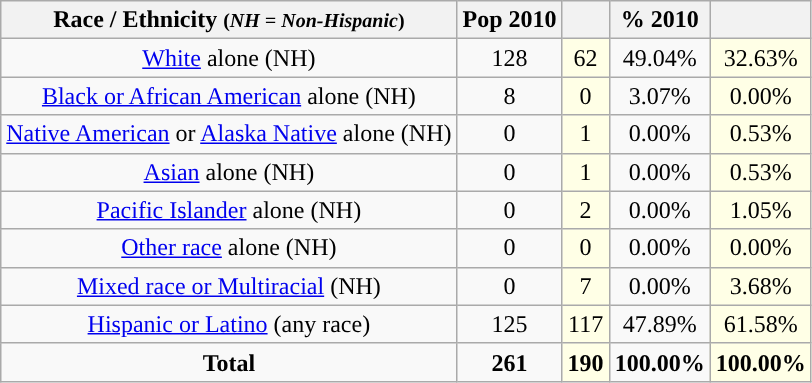<table class="wikitable" style="text-align:center;">
<tr>
<th>Race / Ethnicity <small>(<em>NH = Non-Hispanic</em>)</small></th>
<th>Pop 2010</th>
<th></th>
<th>% 2010</th>
<th></th>
</tr>
<tr>
<td><a href='#'>White</a> alone (NH)</td>
<td>128</td>
<td style='background: #ffffe6;'>62</td>
<td>49.04%</td>
<td style='background: #ffffe6;'>32.63%</td>
</tr>
<tr>
<td><a href='#'>Black or African American</a> alone (NH)</td>
<td>8</td>
<td style='background: #ffffe6;'>0</td>
<td>3.07%</td>
<td style='background: #ffffe6;'>0.00%</td>
</tr>
<tr>
<td><a href='#'>Native American</a> or <a href='#'>Alaska Native</a> alone (NH)</td>
<td>0</td>
<td style='background: #ffffe6;'>1</td>
<td>0.00%</td>
<td style='background: #ffffe6;'>0.53%</td>
</tr>
<tr>
<td><a href='#'>Asian</a> alone (NH)</td>
<td>0</td>
<td style='background: #ffffe6;'>1</td>
<td>0.00%</td>
<td style='background: #ffffe6;'>0.53%</td>
</tr>
<tr>
<td><a href='#'>Pacific Islander</a> alone (NH)</td>
<td>0</td>
<td style='background: #ffffe6;'>2</td>
<td>0.00%</td>
<td style='background: #ffffe6;'>1.05%</td>
</tr>
<tr>
<td><a href='#'>Other race</a> alone (NH)</td>
<td>0</td>
<td style='background: #ffffe6;'>0</td>
<td>0.00%</td>
<td style='background: #ffffe6;'>0.00%</td>
</tr>
<tr>
<td><a href='#'>Mixed race or Multiracial</a> (NH)</td>
<td>0</td>
<td style='background: #ffffe6;'>7</td>
<td>0.00%</td>
<td style='background: #ffffe6;'>3.68%</td>
</tr>
<tr>
<td><a href='#'>Hispanic or Latino</a> (any race)</td>
<td>125</td>
<td style='background: #ffffe6;'>117</td>
<td>47.89%</td>
<td style='background: #ffffe6;'>61.58%</td>
</tr>
<tr>
<td><strong>Total</strong></td>
<td><strong>261</strong></td>
<td style='background: #ffffe6;'><strong>190</strong></td>
<td><strong>100.00%</strong></td>
<td style='background: #ffffe6;'><strong>100.00%</strong></td>
</tr>
</table>
